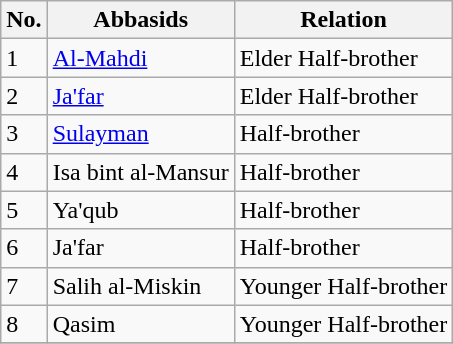<table class="wikitable" border="2">
<tr>
<th>No.</th>
<th>Abbasids</th>
<th>Relation</th>
</tr>
<tr>
<td>1</td>
<td><a href='#'>Al-Mahdi</a></td>
<td>Elder Half-brother</td>
</tr>
<tr>
<td>2</td>
<td><a href='#'>Ja'far</a></td>
<td>Elder Half-brother</td>
</tr>
<tr>
<td>3</td>
<td><a href='#'>Sulayman</a></td>
<td>Half-brother</td>
</tr>
<tr>
<td>4</td>
<td>Isa bint al-Mansur</td>
<td>Half-brother</td>
</tr>
<tr>
<td>5</td>
<td>Ya'qub</td>
<td>Half-brother</td>
</tr>
<tr>
<td>6</td>
<td>Ja'far</td>
<td>Half-brother</td>
</tr>
<tr>
<td>7</td>
<td>Salih al-Miskin</td>
<td>Younger Half-brother</td>
</tr>
<tr>
<td>8</td>
<td>Qasim</td>
<td>Younger Half-brother</td>
</tr>
<tr>
</tr>
</table>
